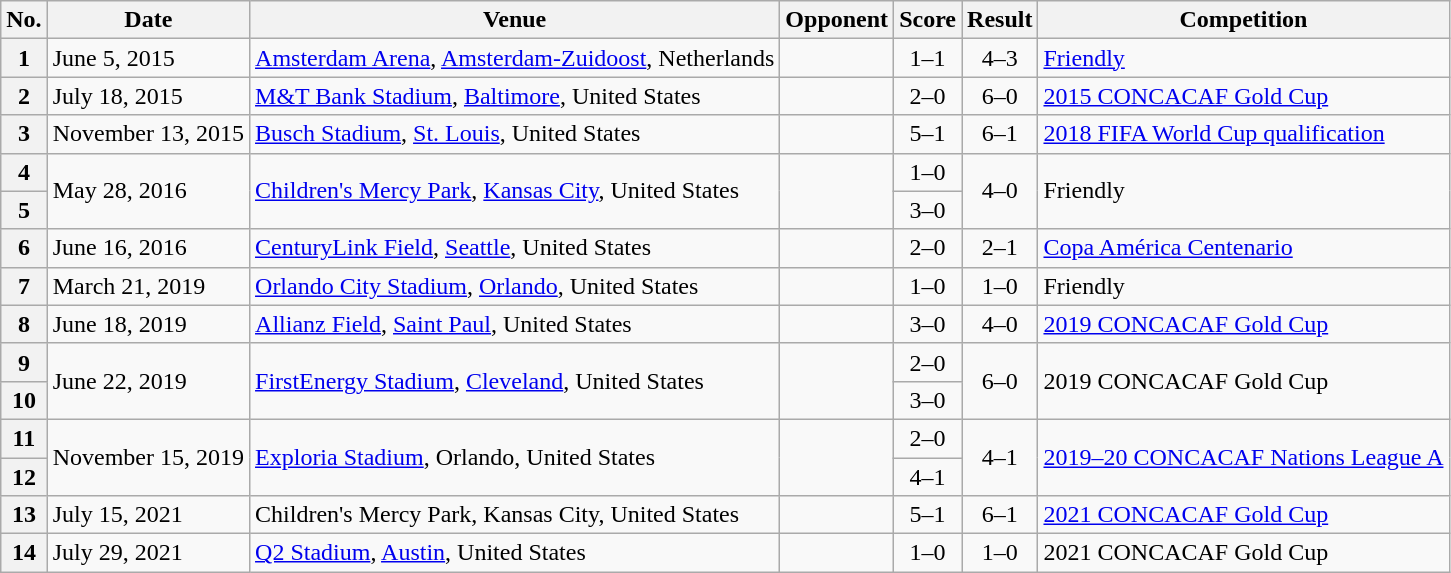<table class="wikitable plainrowheaders">
<tr>
<th scope=col>No.</th>
<th scope=col data-sort-type=date>Date</th>
<th scope=col>Venue</th>
<th scope=col>Opponent</th>
<th scope=col>Score</th>
<th scope=col>Result</th>
<th scope=col>Competition</th>
</tr>
<tr>
<th scope=row>1</th>
<td>June 5, 2015</td>
<td><a href='#'>Amsterdam Arena</a>, <a href='#'>Amsterdam-Zuidoost</a>, Netherlands</td>
<td></td>
<td align=center>1–1</td>
<td align=center>4–3</td>
<td><a href='#'>Friendly</a></td>
</tr>
<tr>
<th scope=row>2</th>
<td>July 18, 2015</td>
<td><a href='#'>M&T Bank Stadium</a>, <a href='#'>Baltimore</a>, United States</td>
<td></td>
<td align=center>2–0</td>
<td align=center>6–0</td>
<td><a href='#'>2015 CONCACAF Gold Cup</a></td>
</tr>
<tr>
<th scope=row>3</th>
<td>November 13, 2015</td>
<td><a href='#'>Busch Stadium</a>, <a href='#'>St. Louis</a>, United States</td>
<td></td>
<td align=center>5–1</td>
<td align=center>6–1</td>
<td><a href='#'>2018 FIFA World Cup qualification</a></td>
</tr>
<tr>
<th scope=row>4</th>
<td rowspan=2>May 28, 2016</td>
<td rowspan=2><a href='#'>Children's Mercy Park</a>, <a href='#'>Kansas City</a>, United States</td>
<td rowspan=2></td>
<td align=center>1–0</td>
<td rowspan=2 align=center>4–0</td>
<td rowspan=2>Friendly</td>
</tr>
<tr>
<th scope=row>5</th>
<td align=center>3–0</td>
</tr>
<tr>
<th scope=row>6</th>
<td>June 16, 2016</td>
<td><a href='#'>CenturyLink Field</a>, <a href='#'>Seattle</a>, United States</td>
<td></td>
<td align=center>2–0</td>
<td align=center>2–1</td>
<td><a href='#'>Copa América Centenario</a></td>
</tr>
<tr>
<th scope=row>7</th>
<td>March 21, 2019</td>
<td><a href='#'>Orlando City Stadium</a>, <a href='#'>Orlando</a>, United States</td>
<td></td>
<td align=center>1–0</td>
<td align=center>1–0</td>
<td>Friendly</td>
</tr>
<tr>
<th scope=row>8</th>
<td>June 18, 2019</td>
<td><a href='#'>Allianz Field</a>, <a href='#'>Saint Paul</a>, United States</td>
<td></td>
<td align=center>3–0</td>
<td align=center>4–0</td>
<td><a href='#'>2019 CONCACAF Gold Cup</a></td>
</tr>
<tr>
<th scope=row>9</th>
<td rowspan=2>June 22, 2019</td>
<td rowspan=2><a href='#'>FirstEnergy Stadium</a>, <a href='#'>Cleveland</a>, United States</td>
<td rowspan=2></td>
<td align=center>2–0</td>
<td rowspan=2 align=center>6–0</td>
<td rowspan="2">2019 CONCACAF Gold Cup</td>
</tr>
<tr>
<th scope=row>10</th>
<td align=center>3–0</td>
</tr>
<tr>
<th scope=row>11</th>
<td rowspan=2>November 15, 2019</td>
<td rowspan=2><a href='#'>Exploria Stadium</a>, Orlando, United States</td>
<td rowspan=2></td>
<td align=center>2–0</td>
<td rowspan=2 align=center>4–1</td>
<td rowspan="2"><a href='#'>2019–20 CONCACAF Nations League A</a></td>
</tr>
<tr>
<th scope=row>12</th>
<td align=center>4–1</td>
</tr>
<tr>
<th scope=row>13</th>
<td>July 15, 2021</td>
<td>Children's Mercy Park, Kansas City, United States</td>
<td></td>
<td align=center>5–1</td>
<td align=center>6–1</td>
<td><a href='#'>2021 CONCACAF Gold Cup</a></td>
</tr>
<tr>
<th scope=row>14</th>
<td>July 29, 2021</td>
<td><a href='#'>Q2 Stadium</a>, <a href='#'>Austin</a>, United States</td>
<td></td>
<td align=center>1–0</td>
<td align=center>1–0</td>
<td>2021 CONCACAF Gold Cup</td>
</tr>
</table>
